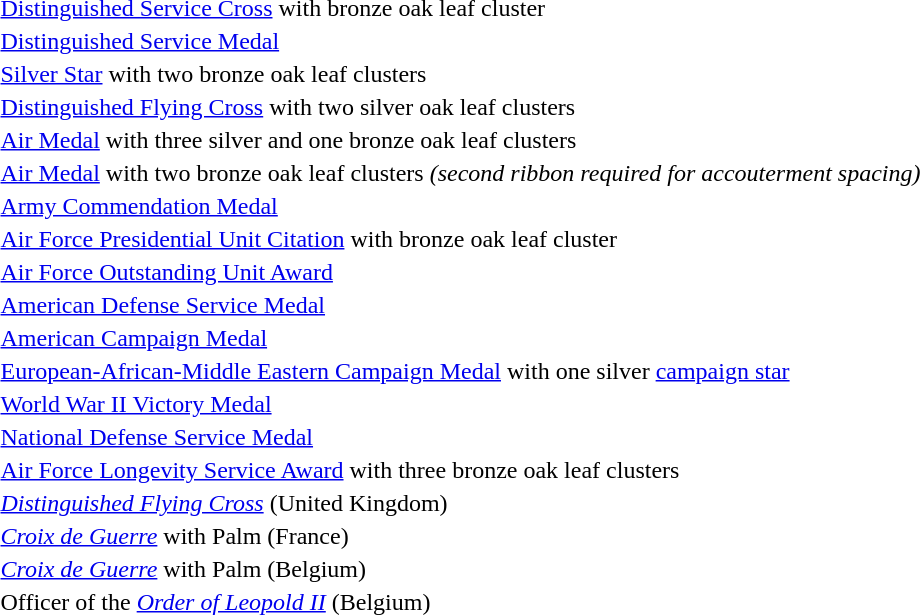<table>
<tr>
<td></td>
<td><a href='#'>Distinguished Service Cross</a> with bronze oak leaf cluster</td>
</tr>
<tr>
<td></td>
<td><a href='#'>Distinguished Service Medal</a></td>
</tr>
<tr>
<td></td>
<td><a href='#'>Silver Star</a> with two bronze oak leaf clusters</td>
</tr>
<tr>
<td></td>
<td><a href='#'>Distinguished Flying Cross</a> with two silver oak leaf clusters</td>
</tr>
<tr>
<td></td>
<td><a href='#'>Air Medal</a> with three silver and one bronze oak leaf clusters</td>
</tr>
<tr>
<td></td>
<td><a href='#'>Air Medal</a> with two bronze oak leaf clusters <em>(second ribbon required for accouterment spacing)</em></td>
</tr>
<tr>
<td></td>
<td><a href='#'>Army Commendation Medal</a></td>
</tr>
<tr>
<td></td>
<td><a href='#'>Air Force Presidential Unit Citation</a> with bronze oak leaf cluster</td>
</tr>
<tr>
<td></td>
<td><a href='#'>Air Force Outstanding Unit Award</a></td>
</tr>
<tr>
<td></td>
<td><a href='#'>American Defense Service Medal</a></td>
</tr>
<tr>
<td></td>
<td><a href='#'>American Campaign Medal</a></td>
</tr>
<tr>
<td></td>
<td><a href='#'>European-African-Middle Eastern Campaign Medal</a> with one silver <a href='#'>campaign star</a></td>
</tr>
<tr>
<td></td>
<td><a href='#'>World War II Victory Medal</a></td>
</tr>
<tr>
<td></td>
<td><a href='#'>National Defense Service Medal</a></td>
</tr>
<tr>
<td></td>
<td><a href='#'>Air Force Longevity Service Award</a> with three bronze oak leaf clusters</td>
</tr>
<tr>
<td></td>
<td><em><a href='#'>Distinguished Flying Cross</a></em> (United Kingdom)</td>
</tr>
<tr>
<td></td>
<td><em><a href='#'>Croix de Guerre</a></em> with Palm (France)</td>
</tr>
<tr>
<td></td>
<td><em><a href='#'>Croix de Guerre</a></em> with Palm (Belgium)</td>
</tr>
<tr>
<td></td>
<td>Officer of the <em><a href='#'>Order of Leopold II</a></em> (Belgium)</td>
</tr>
<tr>
</tr>
</table>
